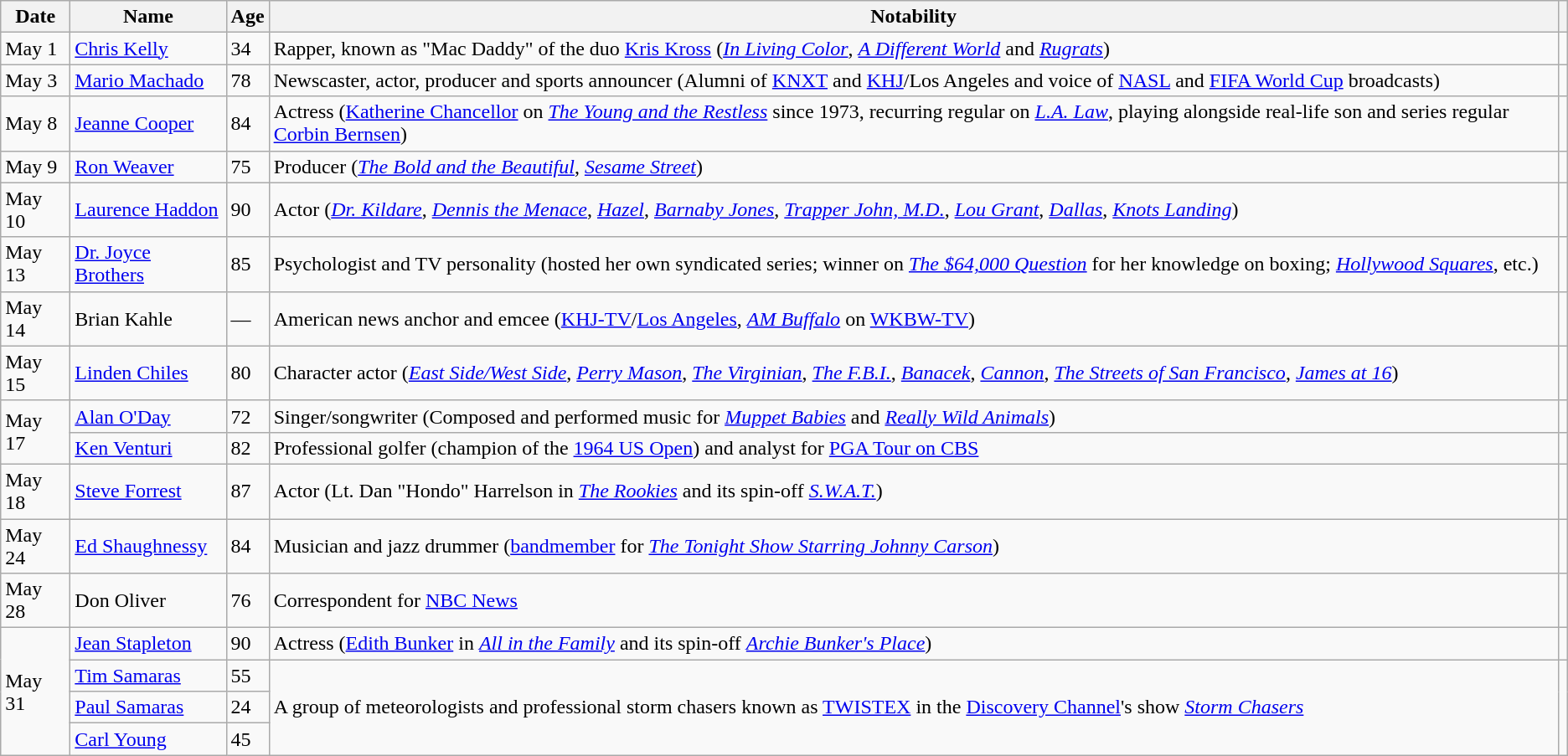<table class="wikitable sortable">
<tr ">
<th>Date</th>
<th>Name</th>
<th>Age</th>
<th>Notability</th>
<th class="unsortable"></th>
</tr>
<tr>
<td>May 1</td>
<td><a href='#'>Chris Kelly</a></td>
<td>34</td>
<td>Rapper, known as "Mac Daddy" of the duo <a href='#'>Kris Kross</a> (<em><a href='#'>In Living Color</a></em>, <em><a href='#'>A Different World</a></em> and <em><a href='#'>Rugrats</a></em>)</td>
<td></td>
</tr>
<tr>
<td>May 3</td>
<td><a href='#'>Mario Machado</a></td>
<td>78</td>
<td>Newscaster, actor, producer and sports announcer (Alumni of <a href='#'>KNXT</a> and <a href='#'>KHJ</a>/Los Angeles and voice of <a href='#'>NASL</a> and <a href='#'>FIFA World Cup</a> broadcasts)</td>
<td></td>
</tr>
<tr>
<td>May 8</td>
<td><a href='#'>Jeanne Cooper</a></td>
<td>84</td>
<td>Actress (<a href='#'>Katherine Chancellor</a> on <em><a href='#'>The Young and the Restless</a></em> since 1973, recurring regular on <em><a href='#'>L.A. Law</a></em>, playing alongside real-life son and series regular <a href='#'>Corbin Bernsen</a>)</td>
<td></td>
</tr>
<tr>
<td>May 9</td>
<td><a href='#'>Ron Weaver</a></td>
<td>75</td>
<td>Producer (<em><a href='#'>The Bold and the Beautiful</a></em>, <em><a href='#'>Sesame Street</a></em>)</td>
<td></td>
</tr>
<tr>
<td>May 10</td>
<td><a href='#'>Laurence Haddon</a></td>
<td>90</td>
<td>Actor (<em><a href='#'>Dr. Kildare</a></em>, <em><a href='#'>Dennis the Menace</a></em>, <em><a href='#'>Hazel</a></em>, <em><a href='#'>Barnaby Jones</a></em>, <em><a href='#'>Trapper John, M.D.</a></em>, <em><a href='#'>Lou Grant</a></em>, <em><a href='#'>Dallas</a></em>, <em><a href='#'>Knots Landing</a></em>)</td>
<td></td>
</tr>
<tr>
<td>May 13</td>
<td><a href='#'>Dr. Joyce Brothers</a></td>
<td>85</td>
<td>Psychologist and TV personality (hosted her own syndicated series; winner on <em><a href='#'>The $64,000 Question</a></em> for her knowledge on boxing; <em><a href='#'>Hollywood Squares</a></em>, etc.)</td>
<td></td>
</tr>
<tr>
<td>May 14</td>
<td>Brian Kahle</td>
<td>—</td>
<td>American news anchor and emcee (<a href='#'>KHJ-TV</a>/<a href='#'>Los Angeles</a>, <em><a href='#'>AM Buffalo</a></em> on <a href='#'>WKBW-TV</a>)</td>
<td></td>
</tr>
<tr>
<td>May 15</td>
<td><a href='#'>Linden Chiles</a></td>
<td>80</td>
<td>Character actor (<em><a href='#'>East Side/West Side</a></em>, <em><a href='#'>Perry Mason</a></em>, <em><a href='#'>The Virginian</a></em>, <em><a href='#'>The F.B.I.</a></em>, <em><a href='#'>Banacek</a></em>, <em><a href='#'>Cannon</a></em>, <em><a href='#'>The Streets of San Francisco</a></em>, <em><a href='#'>James at 16</a></em>)</td>
<td></td>
</tr>
<tr>
<td rowspan="2">May 17</td>
<td><a href='#'>Alan O'Day</a></td>
<td>72</td>
<td>Singer/songwriter (Composed and performed music for <em><a href='#'>Muppet Babies</a></em> and <em><a href='#'>Really Wild Animals</a></em>)</td>
<td></td>
</tr>
<tr>
<td><a href='#'>Ken Venturi</a></td>
<td>82</td>
<td>Professional golfer (champion of the <a href='#'>1964 US Open</a>) and analyst for <a href='#'>PGA Tour on CBS</a></td>
<td></td>
</tr>
<tr>
<td>May 18</td>
<td><a href='#'>Steve Forrest</a></td>
<td>87</td>
<td>Actor (Lt. Dan "Hondo" Harrelson in <em><a href='#'>The Rookies</a></em> and its spin-off <em><a href='#'>S.W.A.T.</a></em>)</td>
<td></td>
</tr>
<tr>
<td>May 24</td>
<td><a href='#'>Ed Shaughnessy</a></td>
<td>84</td>
<td>Musician and jazz drummer (<a href='#'>bandmember</a> for <em><a href='#'>The Tonight Show Starring Johnny Carson</a></em>)</td>
<td></td>
</tr>
<tr>
<td>May 28</td>
<td>Don Oliver</td>
<td>76</td>
<td>Correspondent for <a href='#'>NBC News</a></td>
<td></td>
</tr>
<tr>
<td rowspan=4>May 31</td>
<td><a href='#'>Jean Stapleton</a></td>
<td>90</td>
<td>Actress (<a href='#'>Edith Bunker</a> in <em><a href='#'>All in the Family</a></em> and its spin-off <em><a href='#'>Archie Bunker's Place</a></em>)</td>
<td></td>
</tr>
<tr>
<td><a href='#'>Tim Samaras</a></td>
<td>55</td>
<td rowspan=3>A group of meteorologists and professional storm chasers known as <a href='#'>TWISTEX</a> in the <a href='#'>Discovery Channel</a>'s show <em><a href='#'>Storm Chasers</a></em></td>
<td rowspan=3></td>
</tr>
<tr>
<td><a href='#'>Paul Samaras</a></td>
<td>24</td>
</tr>
<tr>
<td><a href='#'>Carl Young</a></td>
<td>45</td>
</tr>
</table>
